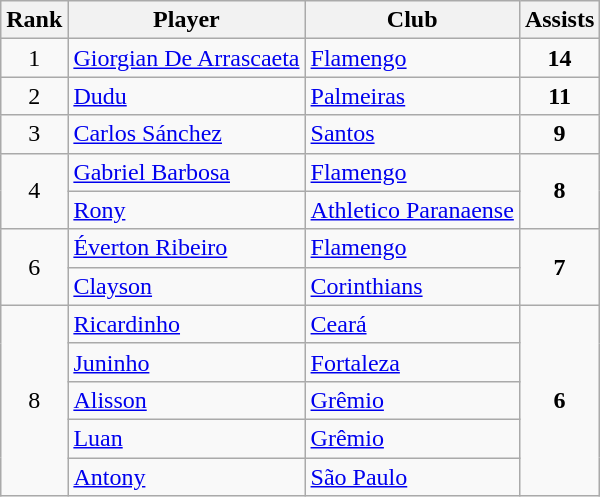<table class="wikitable">
<tr>
<th>Rank</th>
<th>Player</th>
<th>Club</th>
<th>Assists</th>
</tr>
<tr>
<td align=center>1</td>
<td align="left"> <a href='#'>Giorgian De Arrascaeta</a></td>
<td align="left"><a href='#'>Flamengo</a></td>
<td align=center><strong>14</strong></td>
</tr>
<tr>
<td align=center>2</td>
<td align="left"> <a href='#'>Dudu</a></td>
<td align="left"><a href='#'>Palmeiras</a></td>
<td align=center><strong>11</strong></td>
</tr>
<tr>
<td align=center>3</td>
<td align="left"> <a href='#'>Carlos Sánchez</a></td>
<td align="left"><a href='#'>Santos</a></td>
<td align=center><strong>9</strong></td>
</tr>
<tr>
<td rowspan="2" align=center valign="center">4</td>
<td align="left"> <a href='#'>Gabriel Barbosa</a></td>
<td align="left"><a href='#'>Flamengo</a></td>
<td rowspan="2" align=center valign="center"><strong>8</strong></td>
</tr>
<tr>
<td align="left"> <a href='#'>Rony</a></td>
<td align="left"><a href='#'>Athletico Paranaense</a></td>
</tr>
<tr>
<td rowspan="2" align=center valign="center">6</td>
<td align="left"> <a href='#'>Éverton Ribeiro</a></td>
<td align="left"><a href='#'>Flamengo</a></td>
<td rowspan="2" align=center valign="center"><strong>7</strong></td>
</tr>
<tr>
<td align="left"> <a href='#'>Clayson</a></td>
<td align="left"><a href='#'>Corinthians</a></td>
</tr>
<tr>
<td rowspan="5" align=center valign="center">8</td>
<td align="left"> <a href='#'>Ricardinho</a></td>
<td align="left"><a href='#'>Ceará</a></td>
<td rowspan="5" align=center valign="center"><strong>6</strong></td>
</tr>
<tr>
<td align="left"> <a href='#'>Juninho</a></td>
<td align="left"><a href='#'>Fortaleza</a></td>
</tr>
<tr>
<td align="left"> <a href='#'>Alisson</a></td>
<td align="left"><a href='#'>Grêmio</a></td>
</tr>
<tr>
<td align="left"> <a href='#'>Luan</a></td>
<td align="left"><a href='#'>Grêmio</a></td>
</tr>
<tr>
<td align="left"> <a href='#'>Antony</a></td>
<td align="left"><a href='#'>São Paulo</a></td>
</tr>
</table>
